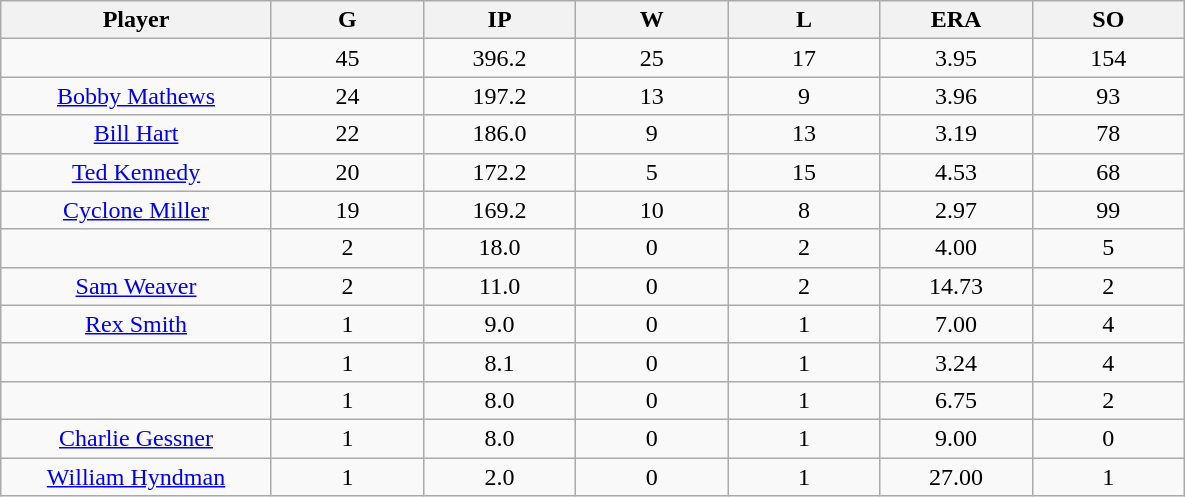<table class="wikitable sortable">
<tr>
<th bgcolor="#DDDDFF" width="16%">Player</th>
<th bgcolor="#DDDDFF" width="9%">G</th>
<th bgcolor="#DDDDFF" width="9%">IP</th>
<th bgcolor="#DDDDFF" width="9%">W</th>
<th bgcolor="#DDDDFF" width="9%">L</th>
<th bgcolor="#DDDDFF" width="9%">ERA</th>
<th bgcolor="#DDDDFF" width="9%">SO</th>
</tr>
<tr align="center">
<td></td>
<td>45</td>
<td>396.2</td>
<td>25</td>
<td>17</td>
<td>3.95</td>
<td>154</td>
</tr>
<tr align="center">
<td><a href='#'>Bobby Mathews</a></td>
<td>24</td>
<td>197.2</td>
<td>13</td>
<td>9</td>
<td>3.96</td>
<td>93</td>
</tr>
<tr align=center>
<td><a href='#'>Bill Hart</a></td>
<td>22</td>
<td>186.0</td>
<td>9</td>
<td>13</td>
<td>3.19</td>
<td>78</td>
</tr>
<tr align=center>
<td><a href='#'>Ted Kennedy</a></td>
<td>20</td>
<td>172.2</td>
<td>5</td>
<td>15</td>
<td>4.53</td>
<td>68</td>
</tr>
<tr align=center>
<td><a href='#'>Cyclone Miller</a></td>
<td>19</td>
<td>169.2</td>
<td>10</td>
<td>8</td>
<td>2.97</td>
<td>99</td>
</tr>
<tr align=center>
<td></td>
<td>2</td>
<td>18.0</td>
<td>0</td>
<td>2</td>
<td>4.00</td>
<td>5</td>
</tr>
<tr align="center">
<td><a href='#'>Sam Weaver</a></td>
<td>2</td>
<td>11.0</td>
<td>0</td>
<td>2</td>
<td>14.73</td>
<td>2</td>
</tr>
<tr align=center>
<td><a href='#'>Rex Smith</a></td>
<td>1</td>
<td>9.0</td>
<td>0</td>
<td>1</td>
<td>7.00</td>
<td>4</td>
</tr>
<tr align=center>
<td></td>
<td>1</td>
<td>8.1</td>
<td>0</td>
<td>1</td>
<td>3.24</td>
<td>4</td>
</tr>
<tr align="center">
<td></td>
<td>1</td>
<td>8.0</td>
<td>0</td>
<td>1</td>
<td>6.75</td>
<td>2</td>
</tr>
<tr align="center">
<td><a href='#'>Charlie Gessner</a></td>
<td>1</td>
<td>8.0</td>
<td>0</td>
<td>1</td>
<td>9.00</td>
<td>0</td>
</tr>
<tr align=center>
<td><a href='#'>William Hyndman</a></td>
<td>1</td>
<td>2.0</td>
<td>0</td>
<td>1</td>
<td>27.00</td>
<td>1</td>
</tr>
</table>
